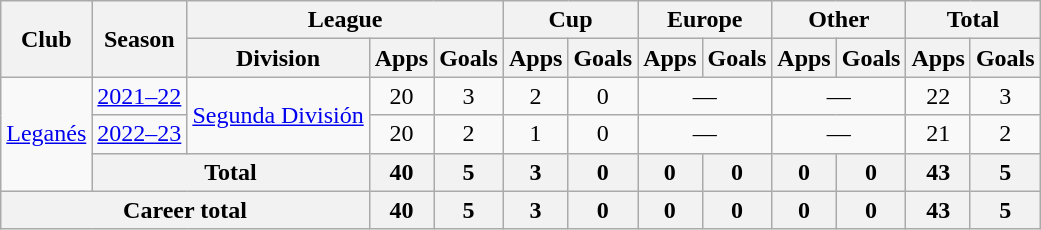<table class="wikitable" style="text-align:center">
<tr>
<th rowspan="2">Club</th>
<th rowspan="2">Season</th>
<th colspan="3">League</th>
<th colspan="2">Cup</th>
<th colspan="2">Europe</th>
<th colspan="2">Other</th>
<th colspan="2">Total</th>
</tr>
<tr>
<th>Division</th>
<th>Apps</th>
<th>Goals</th>
<th>Apps</th>
<th>Goals</th>
<th>Apps</th>
<th>Goals</th>
<th>Apps</th>
<th>Goals</th>
<th>Apps</th>
<th>Goals</th>
</tr>
<tr>
<td rowspan="3"><a href='#'>Leganés</a></td>
<td><a href='#'>2021–22</a></td>
<td rowspan="2"><a href='#'>Segunda División</a></td>
<td>20</td>
<td>3</td>
<td>2</td>
<td>0</td>
<td colspan="2">—</td>
<td colspan="2">—</td>
<td>22</td>
<td>3</td>
</tr>
<tr>
<td><a href='#'>2022–23</a></td>
<td>20</td>
<td>2</td>
<td>1</td>
<td>0</td>
<td colspan="2">—</td>
<td colspan="2">—</td>
<td>21</td>
<td>2</td>
</tr>
<tr>
<th colspan="2">Total</th>
<th>40</th>
<th>5</th>
<th>3</th>
<th>0</th>
<th>0</th>
<th>0</th>
<th>0</th>
<th>0</th>
<th>43</th>
<th>5</th>
</tr>
<tr>
<th colspan="3">Career total</th>
<th>40</th>
<th>5</th>
<th>3</th>
<th>0</th>
<th>0</th>
<th>0</th>
<th>0</th>
<th>0</th>
<th>43</th>
<th>5</th>
</tr>
</table>
